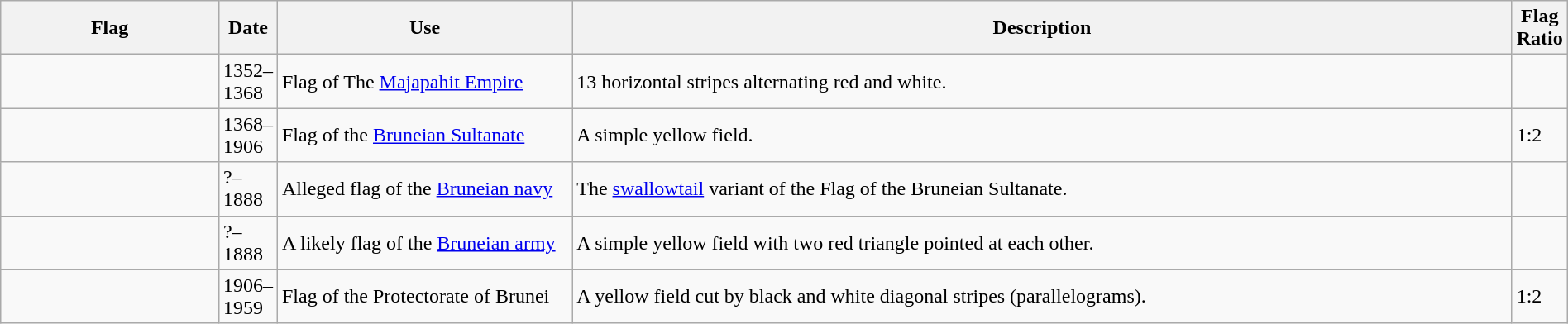<table class="wikitable" width="100%">
<tr>
<th width="15%">Flag</th>
<th>Date</th>
<th width="20%">Use</th>
<th width="85%">Description</th>
<th width="15%">Flag Ratio</th>
</tr>
<tr>
<td align=center></td>
<td>1352–1368</td>
<td>Flag of The <a href='#'>Majapahit Empire</a></td>
<td>13  horizontal stripes alternating red and white.</td>
<td></td>
</tr>
<tr>
<td></td>
<td>1368–1906</td>
<td>Flag of the <a href='#'>Bruneian Sultanate</a></td>
<td>A simple yellow field.</td>
<td>1:2</td>
</tr>
<tr>
<td></td>
<td>?–1888</td>
<td>Alleged flag of the <a href='#'>Bruneian navy</a></td>
<td>The <a href='#'>swallowtail</a> variant of the Flag of the Bruneian Sultanate.</td>
<td></td>
</tr>
<tr>
<td></td>
<td>?–1888</td>
<td>A likely flag of the <a href='#'>Bruneian army</a></td>
<td>A simple yellow field with two red triangle pointed at each other.</td>
<td></td>
</tr>
<tr>
<td></td>
<td>1906–1959</td>
<td>Flag of the Protectorate of Brunei</td>
<td>A yellow field cut by black and white diagonal stripes (parallelograms).</td>
<td>1:2</td>
</tr>
</table>
